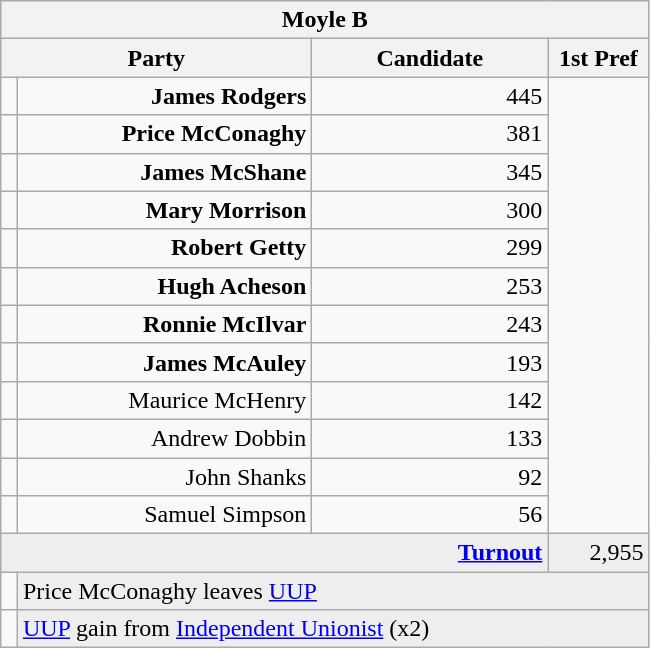<table class="wikitable">
<tr>
<th colspan="4" align="center">Moyle B</th>
</tr>
<tr>
<th colspan="2" align="center" width=200>Party</th>
<th width=150>Candidate</th>
<th width=60>1st Pref</th>
</tr>
<tr>
<td></td>
<td align="right"><strong>James Rodgers</strong></td>
<td align="right">445</td>
</tr>
<tr>
<td></td>
<td align="right"><strong>Price McConaghy</strong></td>
<td align="right">381</td>
</tr>
<tr>
<td></td>
<td align="right"><strong>James McShane</strong></td>
<td align="right">345</td>
</tr>
<tr>
<td></td>
<td align="right"><strong>Mary Morrison</strong></td>
<td align="right">300</td>
</tr>
<tr>
<td></td>
<td align="right"><strong>Robert Getty</strong></td>
<td align="right">299</td>
</tr>
<tr>
<td></td>
<td align="right"><strong>Hugh Acheson</strong></td>
<td align="right">253</td>
</tr>
<tr>
<td></td>
<td align="right"><strong>Ronnie McIlvar</strong></td>
<td align="right">243</td>
</tr>
<tr>
<td></td>
<td align="right"><strong>James McAuley</strong></td>
<td align="right">193</td>
</tr>
<tr>
<td></td>
<td align="right">Maurice McHenry</td>
<td align="right">142</td>
</tr>
<tr>
<td></td>
<td align="right">Andrew Dobbin</td>
<td align="right">133</td>
</tr>
<tr>
<td></td>
<td align="right">John Shanks</td>
<td align="right">92</td>
</tr>
<tr>
<td></td>
<td align="right">Samuel Simpson</td>
<td align="right">56</td>
</tr>
<tr bgcolor="EEEEEE">
<td colspan=3 align="right"><strong><a href='#'>Turnout</a></strong></td>
<td align="right">2,955</td>
</tr>
<tr>
<td bgcolor=></td>
<td colspan=3 bgcolor="EEEEEE">Price McConaghy leaves <a href='#'>UUP</a></td>
</tr>
<tr>
<td bgcolor=></td>
<td colspan=3 bgcolor="EEEEEE"><a href='#'>UUP</a> gain from <a href='#'>Independent Unionist</a> (x2)</td>
</tr>
</table>
